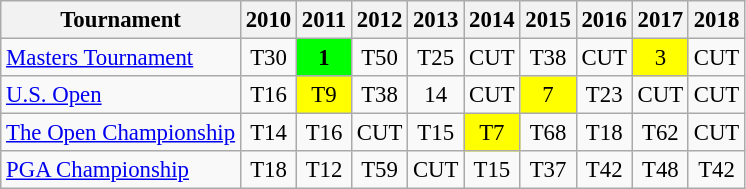<table class="wikitable" style="font-size:95%;text-align:center;">
<tr>
<th>Tournament</th>
<th>2010</th>
<th>2011</th>
<th>2012</th>
<th>2013</th>
<th>2014</th>
<th>2015</th>
<th>2016</th>
<th>2017</th>
<th>2018</th>
</tr>
<tr>
<td align=left><a href='#'>Masters Tournament</a></td>
<td>T30</td>
<td style="background:lime;"><strong>1</strong></td>
<td>T50</td>
<td>T25</td>
<td>CUT</td>
<td>T38</td>
<td>CUT</td>
<td style="background:yellow;">3</td>
<td>CUT</td>
</tr>
<tr>
<td align=left><a href='#'>U.S. Open</a></td>
<td>T16</td>
<td style="background:yellow;">T9</td>
<td>T38</td>
<td>14</td>
<td>CUT</td>
<td style="background:yellow;">7</td>
<td>T23</td>
<td>CUT</td>
<td>CUT</td>
</tr>
<tr>
<td align=left><a href='#'>The Open Championship</a></td>
<td>T14</td>
<td>T16</td>
<td>CUT</td>
<td>T15</td>
<td style="background:yellow;">T7</td>
<td>T68</td>
<td>T18</td>
<td>T62</td>
<td>CUT</td>
</tr>
<tr>
<td align=left><a href='#'>PGA Championship</a></td>
<td>T18</td>
<td>T12</td>
<td>T59</td>
<td>CUT</td>
<td>T15</td>
<td>T37</td>
<td>T42</td>
<td>T48</td>
<td>T42</td>
</tr>
</table>
